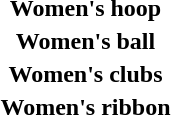<table>
<tr>
<th scope="row">Women's hoop</th>
<td></td>
<td></td>
<td></td>
</tr>
<tr>
<th scope="row">Women's ball</th>
<td></td>
<td></td>
<td></td>
</tr>
<tr>
<th scope="row">Women's clubs</th>
<td></td>
<td></td>
<td></td>
</tr>
<tr>
<th scope="row">Women's ribbon</th>
<td></td>
<td></td>
<td></td>
</tr>
</table>
